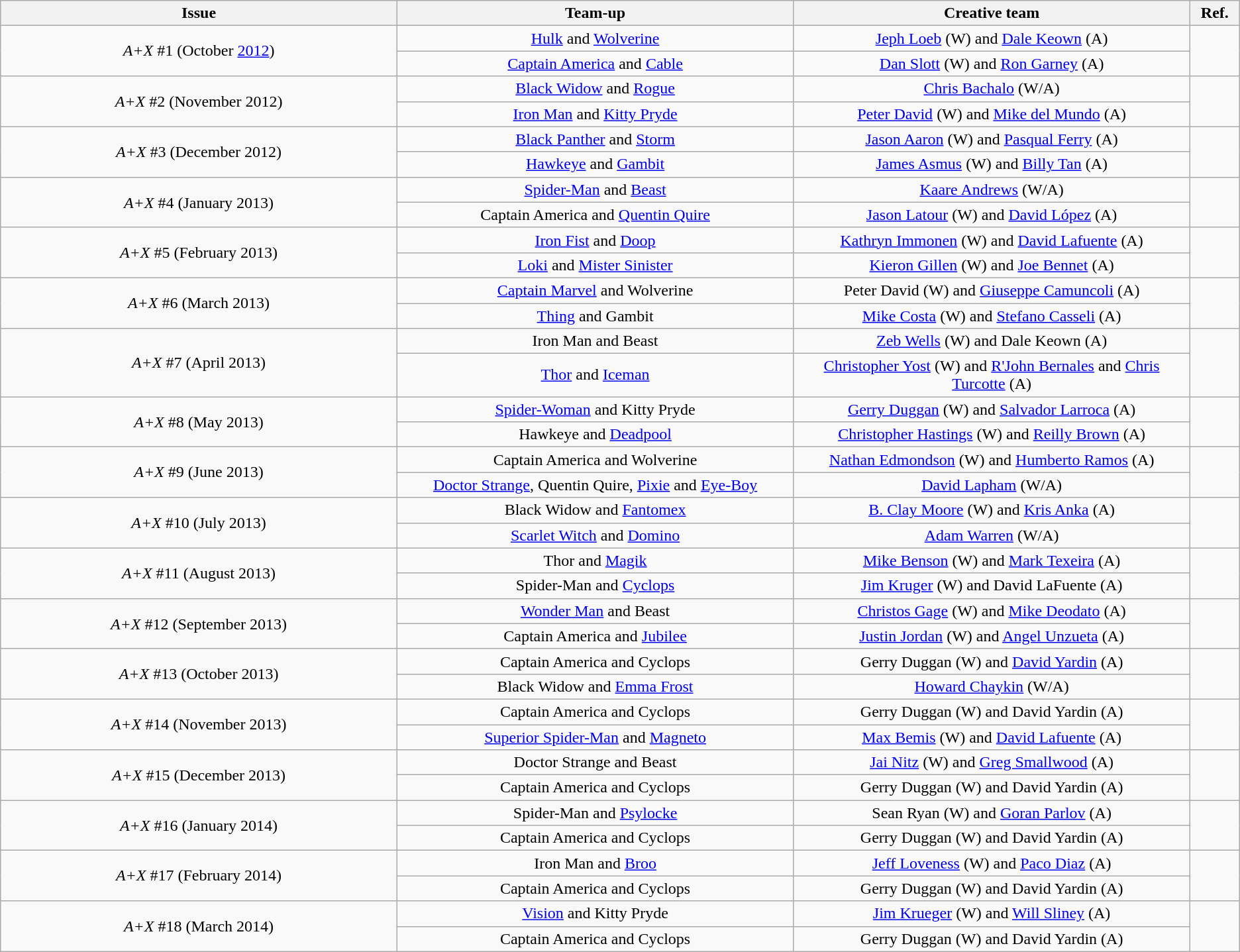<table class="wikitable" style="text-align:center;">
<tr>
<th width=32%>Issue</th>
<th width=32%>Team-up</th>
<th width=32%>Creative team</th>
<th width=4%>Ref.</th>
</tr>
<tr>
<td rowspan="2"><em>A+X</em> #1 (October <a href='#'>2012</a>)</td>
<td><a href='#'>Hulk</a> and <a href='#'>Wolverine</a></td>
<td><a href='#'>Jeph Loeb</a> (W) and <a href='#'>Dale Keown</a> (A)</td>
<td rowspan="2"></td>
</tr>
<tr>
<td><a href='#'>Captain America</a> and <a href='#'>Cable</a></td>
<td><a href='#'>Dan Slott</a> (W) and <a href='#'>Ron Garney</a> (A)</td>
</tr>
<tr>
<td rowspan="2"><em>A+X</em> #2 (November 2012)</td>
<td><a href='#'>Black Widow</a> and <a href='#'>Rogue</a></td>
<td><a href='#'>Chris Bachalo</a> (W/A)</td>
<td rowspan="2"></td>
</tr>
<tr>
<td><a href='#'>Iron Man</a> and <a href='#'>Kitty Pryde</a></td>
<td><a href='#'>Peter David</a> (W) and <a href='#'>Mike del Mundo</a> (A)</td>
</tr>
<tr>
<td rowspan="2"><em>A+X</em> #3 (December 2012)</td>
<td><a href='#'>Black Panther</a> and <a href='#'>Storm</a></td>
<td><a href='#'>Jason Aaron</a> (W) and <a href='#'>Pasqual Ferry</a> (A)</td>
<td rowspan="2"></td>
</tr>
<tr>
<td><a href='#'>Hawkeye</a> and <a href='#'>Gambit</a></td>
<td><a href='#'>James Asmus</a> (W) and <a href='#'>Billy Tan</a> (A)</td>
</tr>
<tr>
<td rowspan="2"><em>A+X</em> #4 (January 2013)</td>
<td><a href='#'>Spider-Man</a> and <a href='#'>Beast</a></td>
<td><a href='#'>Kaare Andrews</a> (W/A)</td>
<td rowspan="2"></td>
</tr>
<tr>
<td>Captain America and <a href='#'>Quentin Quire</a></td>
<td><a href='#'>Jason Latour</a> (W) and <a href='#'>David López</a> (A)</td>
</tr>
<tr>
<td rowspan="2"><em>A+X</em> #5 (February 2013)</td>
<td><a href='#'>Iron Fist</a> and <a href='#'>Doop</a></td>
<td><a href='#'>Kathryn Immonen</a> (W) and <a href='#'>David Lafuente</a> (A)</td>
<td rowspan="2"></td>
</tr>
<tr>
<td><a href='#'>Loki</a> and <a href='#'>Mister Sinister</a></td>
<td><a href='#'>Kieron Gillen</a> (W) and <a href='#'>Joe Bennet</a> (A)</td>
</tr>
<tr>
<td rowspan="2"><em>A+X</em> #6 (March 2013)</td>
<td><a href='#'>Captain Marvel</a> and Wolverine</td>
<td>Peter David (W) and <a href='#'>Giuseppe Camuncoli</a> (A)</td>
<td rowspan="2"></td>
</tr>
<tr>
<td><a href='#'>Thing</a> and Gambit</td>
<td><a href='#'>Mike Costa</a> (W) and  <a href='#'>Stefano Casseli</a> (A)</td>
</tr>
<tr>
<td rowspan="2"><em>A+X</em> #7 (April 2013)</td>
<td>Iron Man and Beast</td>
<td><a href='#'>Zeb Wells</a> (W) and Dale Keown (A)</td>
<td rowspan="2"></td>
</tr>
<tr>
<td><a href='#'>Thor</a> and <a href='#'>Iceman</a></td>
<td><a href='#'>Christopher Yost</a> (W) and <a href='#'>R'John Bernales</a> and <a href='#'>Chris Turcotte</a> (A)</td>
</tr>
<tr>
<td rowspan="2"><em>A+X</em> #8 (May 2013)</td>
<td><a href='#'>Spider-Woman</a> and Kitty Pryde</td>
<td><a href='#'>Gerry Duggan</a> (W) and <a href='#'>Salvador Larroca</a> (A)</td>
<td rowspan="2"></td>
</tr>
<tr>
<td>Hawkeye and <a href='#'>Deadpool</a></td>
<td><a href='#'>Christopher Hastings</a> (W) and <a href='#'>Reilly Brown</a> (A)</td>
</tr>
<tr>
<td rowspan="2"><em>A+X</em> #9 (June 2013)</td>
<td>Captain America and Wolverine</td>
<td><a href='#'>Nathan Edmondson</a> (W) and  <a href='#'>Humberto Ramos</a> (A)</td>
<td rowspan="2"></td>
</tr>
<tr>
<td><a href='#'>Doctor Strange</a>, Quentin Quire, <a href='#'>Pixie</a> and <a href='#'>Eye-Boy</a></td>
<td><a href='#'>David Lapham</a> (W/A)</td>
</tr>
<tr>
<td rowspan="2"><em>A+X</em> #10 (July 2013)</td>
<td>Black Widow and <a href='#'>Fantomex</a></td>
<td><a href='#'>B. Clay Moore</a> (W) and <a href='#'>Kris Anka</a> (A)</td>
<td rowspan="2"></td>
</tr>
<tr>
<td><a href='#'>Scarlet Witch</a> and <a href='#'>Domino</a></td>
<td><a href='#'>Adam Warren</a> (W/A)</td>
</tr>
<tr>
<td rowspan="2"><em>A+X</em> #11 (August 2013)</td>
<td>Thor and <a href='#'>Magik</a></td>
<td><a href='#'>Mike Benson</a> (W) and <a href='#'>Mark Texeira</a> (A)</td>
<td rowspan="2"></td>
</tr>
<tr>
<td>Spider-Man and <a href='#'>Cyclops</a></td>
<td><a href='#'>Jim Kruger</a> (W) and David LaFuente (A)</td>
</tr>
<tr>
<td rowspan="2"><em>A+X</em> #12 (September 2013)</td>
<td><a href='#'>Wonder Man</a> and Beast</td>
<td><a href='#'>Christos Gage</a> (W) and <a href='#'>Mike Deodato</a> (A)</td>
<td rowspan="2"></td>
</tr>
<tr>
<td>Captain America and <a href='#'>Jubilee</a></td>
<td><a href='#'>Justin Jordan</a> (W) and <a href='#'>Angel Unzueta</a> (A)</td>
</tr>
<tr>
<td rowspan="2"><em>A+X</em> #13 (October 2013)</td>
<td>Captain America and Cyclops</td>
<td>Gerry Duggan (W) and <a href='#'>David Yardin</a> (A)</td>
<td rowspan="2"></td>
</tr>
<tr>
<td>Black Widow and <a href='#'>Emma Frost</a></td>
<td><a href='#'>Howard Chaykin</a> (W/A)</td>
</tr>
<tr>
<td rowspan="2"><em>A+X</em> #14 (November 2013)</td>
<td>Captain America and Cyclops</td>
<td>Gerry Duggan (W) and David Yardin (A)</td>
<td rowspan="2"></td>
</tr>
<tr>
<td><a href='#'>Superior Spider-Man</a> and <a href='#'>Magneto</a></td>
<td><a href='#'>Max Bemis</a> (W) and <a href='#'>David Lafuente</a> (A)</td>
</tr>
<tr>
<td rowspan="2"><em>A+X</em> #15 (December 2013)</td>
<td>Doctor Strange and Beast</td>
<td><a href='#'>Jai Nitz</a> (W) and <a href='#'>Greg Smallwood</a> (A)</td>
<td rowspan="2"></td>
</tr>
<tr>
<td>Captain America and Cyclops</td>
<td>Gerry Duggan (W) and David Yardin (A)</td>
</tr>
<tr>
<td rowspan="2"><em>A+X</em> #16 (January 2014)</td>
<td>Spider-Man and <a href='#'>Psylocke</a></td>
<td>Sean Ryan (W) and <a href='#'>Goran Parlov</a> (A)</td>
<td rowspan="2"></td>
</tr>
<tr>
<td>Captain America and Cyclops</td>
<td>Gerry Duggan (W) and David Yardin (A)</td>
</tr>
<tr>
<td rowspan="2"><em>A+X</em> #17 (February 2014)</td>
<td>Iron Man and <a href='#'>Broo</a></td>
<td><a href='#'>Jeff Loveness</a> (W) and <a href='#'>Paco Diaz</a> (A)</td>
<td rowspan="2"></td>
</tr>
<tr>
<td>Captain America and Cyclops</td>
<td>Gerry Duggan (W) and David Yardin (A)</td>
</tr>
<tr>
<td rowspan="2"><em>A+X</em> #18 (March 2014)</td>
<td><a href='#'>Vision</a> and Kitty Pryde</td>
<td><a href='#'>Jim Krueger</a> (W) and <a href='#'>Will Sliney</a> (A)</td>
<td rowspan="2"></td>
</tr>
<tr>
<td>Captain America and Cyclops</td>
<td>Gerry Duggan (W) and David Yardin (A)</td>
</tr>
</table>
